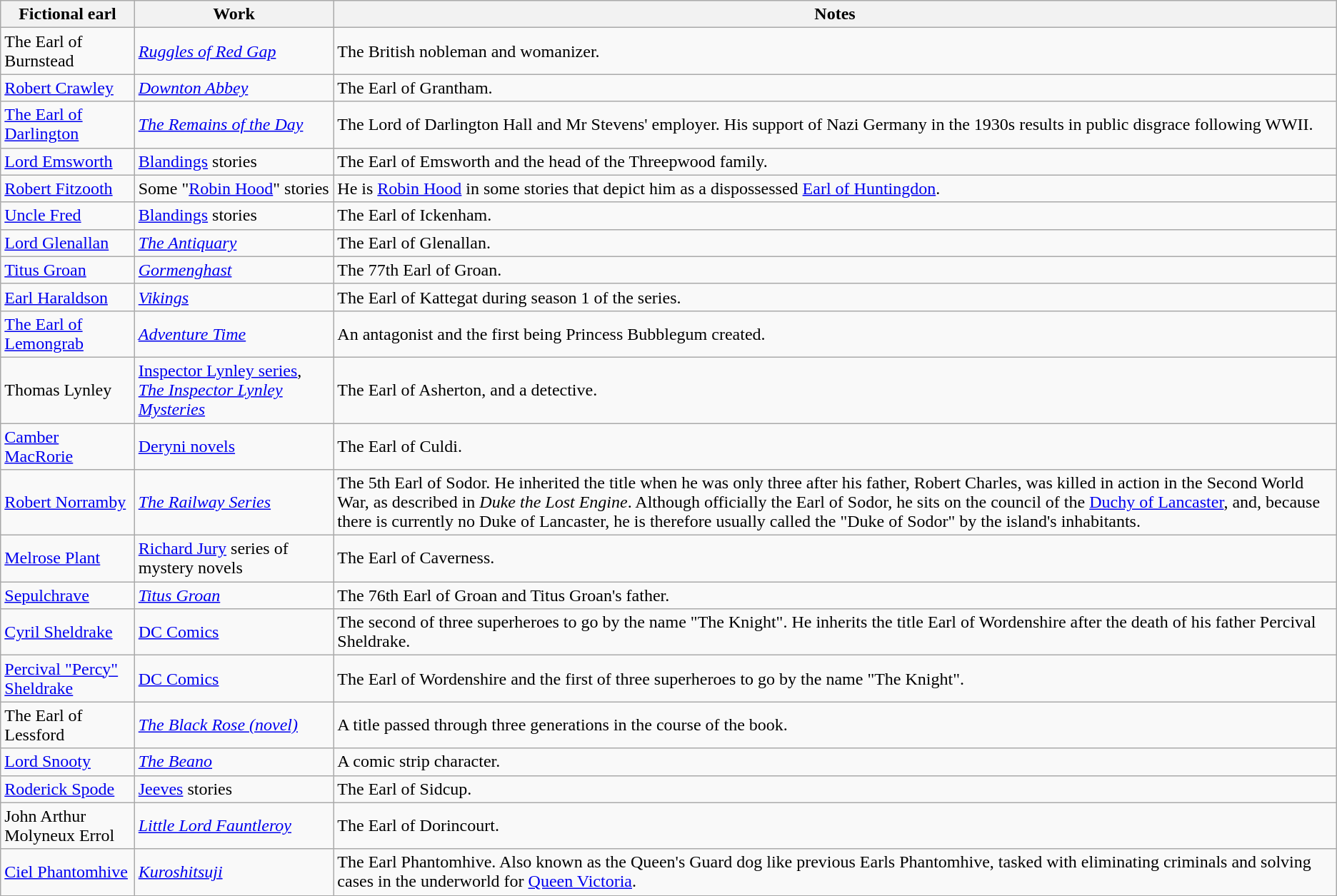<table class="wikitable sortable">
<tr>
<th>Fictional earl</th>
<th>Work</th>
<th class="unsortable">Notes</th>
</tr>
<tr>
<td>The Earl of Burnstead</td>
<td><em><a href='#'>Ruggles of Red Gap</a></em></td>
<td>The British nobleman and womanizer.</td>
</tr>
<tr>
<td><a href='#'>Robert Crawley</a></td>
<td><em><a href='#'>Downton Abbey</a></em></td>
<td>The Earl of Grantham.</td>
</tr>
<tr>
<td><a href='#'>The Earl of Darlington</a></td>
<td><em><a href='#'>The Remains of the Day</a></em></td>
<td>The Lord of Darlington Hall and Mr Stevens' employer. His support of Nazi Germany in the 1930s results in public disgrace following WWII.</td>
</tr>
<tr>
<td><a href='#'>Lord Emsworth</a></td>
<td><a href='#'>Blandings</a> stories</td>
<td>The Earl of Emsworth and the head of the Threepwood family.</td>
</tr>
<tr>
<td><a href='#'>Robert Fitzooth</a></td>
<td>Some "<a href='#'>Robin Hood</a>" stories</td>
<td>He is <a href='#'>Robin Hood</a> in some stories that depict him as a dispossessed <a href='#'>Earl of Huntingdon</a>.</td>
</tr>
<tr>
<td><a href='#'>Uncle Fred</a></td>
<td><a href='#'>Blandings</a> stories</td>
<td>The Earl of Ickenham.</td>
</tr>
<tr>
<td><a href='#'>Lord Glenallan</a></td>
<td><em><a href='#'>The Antiquary</a></em></td>
<td>The Earl of Glenallan.</td>
</tr>
<tr>
<td><a href='#'>Titus Groan</a></td>
<td><em><a href='#'>Gormenghast</a></em></td>
<td>The 77th Earl of Groan.</td>
</tr>
<tr>
<td><a href='#'>Earl Haraldson</a></td>
<td><em><a href='#'>Vikings</a></em></td>
<td>The Earl of Kattegat during season 1 of the series.</td>
</tr>
<tr>
<td><a href='#'>The Earl of Lemongrab</a></td>
<td><em><a href='#'>Adventure Time</a></em></td>
<td>An antagonist and the first being Princess Bubblegum created.</td>
</tr>
<tr>
<td>Thomas Lynley</td>
<td><a href='#'>Inspector Lynley series</a>, <em><a href='#'>The Inspector Lynley Mysteries</a></em></td>
<td>The Earl of Asherton, and a detective.</td>
</tr>
<tr>
<td><a href='#'>Camber MacRorie</a></td>
<td><a href='#'>Deryni novels</a></td>
<td>The Earl of Culdi.</td>
</tr>
<tr>
<td><a href='#'>Robert Norramby</a></td>
<td><em><a href='#'>The Railway Series</a></em></td>
<td>The 5th Earl of Sodor. He inherited the title when he was only three after his father, Robert Charles, was killed in action in the Second World War, as described in <em>Duke the Lost Engine</em>. Although officially the Earl of Sodor, he sits on the council of the <a href='#'>Duchy of Lancaster</a>, and, because there is currently no Duke of Lancaster, he is therefore usually called the "Duke of Sodor" by the island's inhabitants.</td>
</tr>
<tr>
<td><a href='#'>Melrose Plant</a></td>
<td><a href='#'>Richard Jury</a> series of mystery novels</td>
<td>The Earl of Caverness.</td>
</tr>
<tr>
<td><a href='#'>Sepulchrave</a></td>
<td><em><a href='#'>Titus Groan</a></em></td>
<td>The 76th Earl of Groan and Titus Groan's father.</td>
</tr>
<tr>
<td><a href='#'>Cyril Sheldrake</a></td>
<td><a href='#'>DC Comics</a></td>
<td>The second of three superheroes to go by the name "The Knight". He inherits the title Earl of Wordenshire after the death of his father Percival Sheldrake.</td>
</tr>
<tr>
<td><a href='#'>Percival "Percy" Sheldrake</a></td>
<td><a href='#'>DC Comics</a></td>
<td>The Earl of Wordenshire and the first of three superheroes to go by the name "The Knight".</td>
</tr>
<tr>
<td>The Earl of Lessford</td>
<td><em><a href='#'>The Black Rose (novel)</a></em></td>
<td>A title passed through three generations in the course of the book.</td>
</tr>
<tr>
<td><a href='#'>Lord Snooty</a></td>
<td><em><a href='#'>The Beano</a></em></td>
<td>A comic strip character.</td>
</tr>
<tr>
<td><a href='#'>Roderick Spode</a></td>
<td><a href='#'>Jeeves</a> stories</td>
<td>The Earl of Sidcup.</td>
</tr>
<tr>
<td>John Arthur Molyneux Errol</td>
<td><em><a href='#'>Little Lord Fauntleroy</a></em></td>
<td>The Earl of Dorincourt.</td>
</tr>
<tr>
<td><a href='#'>Ciel Phantomhive</a></td>
<td><em><a href='#'>Kuroshitsuji</a></em></td>
<td>The Earl Phantomhive. Also known as the Queen's Guard dog like previous Earls Phantomhive, tasked with eliminating criminals and solving cases in the underworld for <a href='#'>Queen Victoria</a>.</td>
</tr>
</table>
